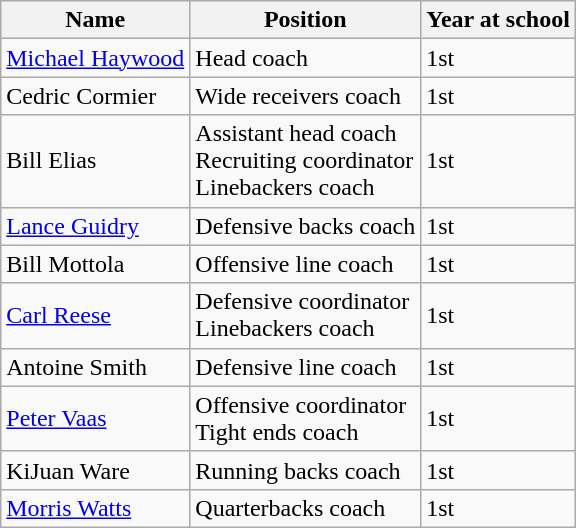<table class="wikitable">
<tr>
<th>Name</th>
<th>Position</th>
<th>Year at school</th>
</tr>
<tr>
<td><a href='#'>Michael Haywood</a></td>
<td>Head coach</td>
<td>1st</td>
</tr>
<tr>
<td>Cedric Cormier</td>
<td>Wide receivers coach</td>
<td>1st</td>
</tr>
<tr>
<td>Bill Elias</td>
<td>Assistant head coach<br>Recruiting coordinator<br>Linebackers coach</td>
<td>1st</td>
</tr>
<tr>
<td><a href='#'>Lance Guidry</a></td>
<td>Defensive backs coach</td>
<td>1st</td>
</tr>
<tr>
<td>Bill Mottola</td>
<td>Offensive line coach</td>
<td>1st</td>
</tr>
<tr>
<td><a href='#'>Carl Reese</a></td>
<td>Defensive coordinator<br>Linebackers coach</td>
<td>1st</td>
</tr>
<tr>
<td>Antoine Smith</td>
<td>Defensive line coach</td>
<td>1st</td>
</tr>
<tr>
<td><a href='#'>Peter Vaas</a></td>
<td>Offensive coordinator<br>Tight ends coach</td>
<td>1st</td>
</tr>
<tr>
<td>KiJuan Ware</td>
<td>Running backs coach</td>
<td>1st</td>
</tr>
<tr>
<td><a href='#'>Morris Watts</a></td>
<td>Quarterbacks coach</td>
<td>1st</td>
</tr>
</table>
